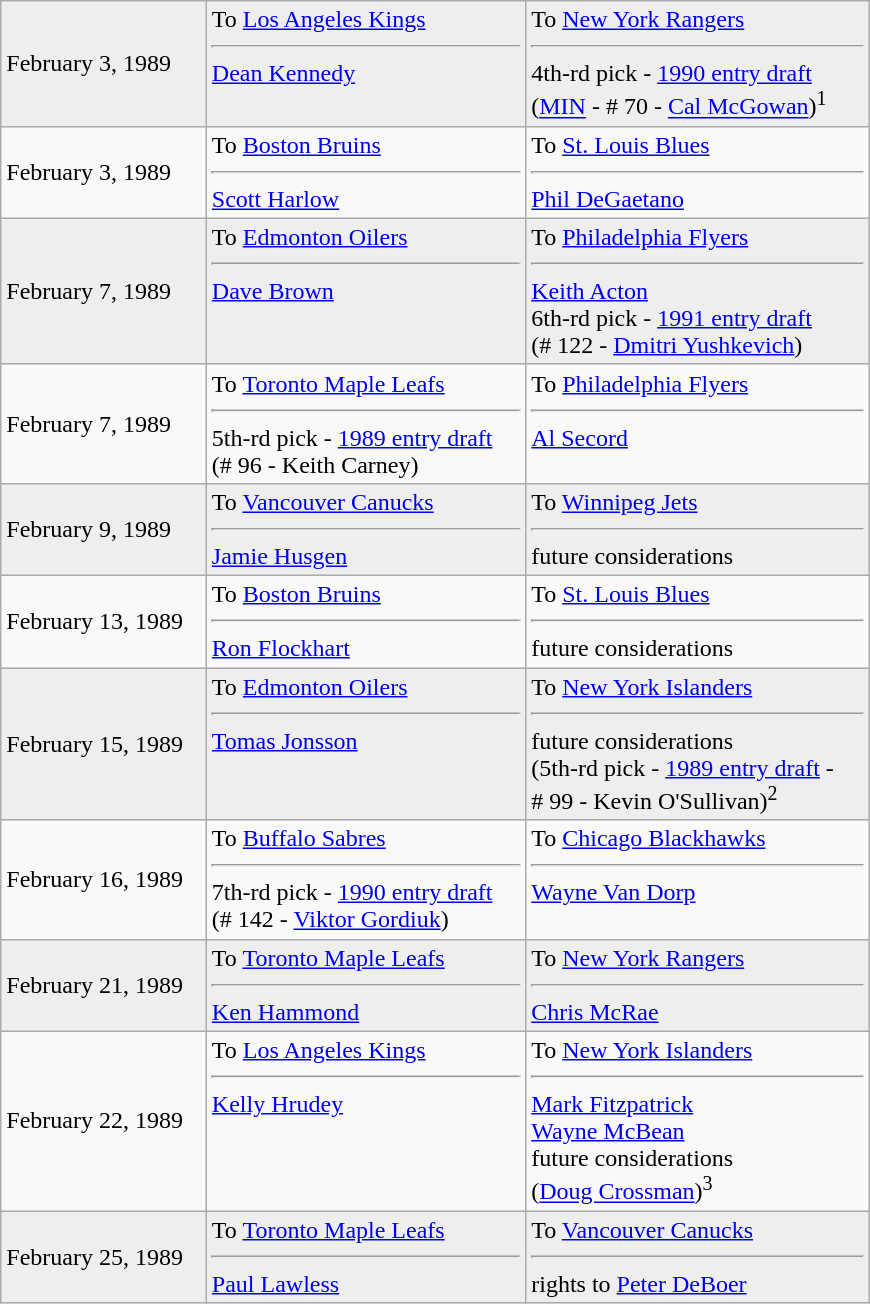<table class="wikitable" style="border:1px solid #999; width:580px;">
<tr style="background:#eee;">
<td>February 3, 1989</td>
<td valign="top">To <a href='#'>Los Angeles Kings</a><hr><a href='#'>Dean Kennedy</a></td>
<td valign="top">To <a href='#'>New York Rangers</a><hr>4th-rd pick - <a href='#'>1990 entry draft</a><br>(<a href='#'>MIN</a> - # 70 - <a href='#'>Cal McGowan</a>)<sup>1</sup></td>
</tr>
<tr>
<td>February 3, 1989</td>
<td valign="top">To <a href='#'>Boston Bruins</a><hr><a href='#'>Scott Harlow</a></td>
<td valign="top">To <a href='#'>St. Louis Blues</a><hr><a href='#'>Phil DeGaetano</a></td>
</tr>
<tr style="background:#eee;">
<td>February 7, 1989</td>
<td valign="top">To <a href='#'>Edmonton Oilers</a><hr><a href='#'>Dave Brown</a></td>
<td valign="top">To <a href='#'>Philadelphia Flyers</a><hr><a href='#'>Keith Acton</a><br>6th-rd pick - <a href='#'>1991 entry draft</a><br>(# 122 - <a href='#'>Dmitri Yushkevich</a>)</td>
</tr>
<tr>
<td>February 7, 1989</td>
<td valign="top">To <a href='#'>Toronto Maple Leafs</a><hr>5th-rd pick - <a href='#'>1989 entry draft</a><br>(# 96 - Keith Carney)</td>
<td valign="top">To <a href='#'>Philadelphia Flyers</a><hr><a href='#'>Al Secord</a></td>
</tr>
<tr style="background:#eee;">
<td>February 9, 1989</td>
<td valign="top">To <a href='#'>Vancouver Canucks</a><hr><a href='#'>Jamie Husgen</a></td>
<td valign="top">To <a href='#'>Winnipeg Jets</a><hr>future considerations</td>
</tr>
<tr>
<td>February 13, 1989</td>
<td valign="top">To <a href='#'>Boston Bruins</a><hr><a href='#'>Ron Flockhart</a></td>
<td valign="top">To <a href='#'>St. Louis Blues</a><hr>future considerations</td>
</tr>
<tr style="background:#eee;">
<td>February 15, 1989</td>
<td valign="top">To <a href='#'>Edmonton Oilers</a><hr><a href='#'>Tomas Jonsson</a></td>
<td valign="top">To <a href='#'>New York Islanders</a><hr>future considerations<br>(5th-rd pick - <a href='#'>1989 entry draft</a> -<br># 99 - Kevin O'Sullivan)<sup>2</sup></td>
</tr>
<tr>
<td>February 16, 1989</td>
<td valign="top">To <a href='#'>Buffalo Sabres</a><hr>7th-rd pick - <a href='#'>1990 entry draft</a><br>(# 142 - <a href='#'>Viktor Gordiuk</a>)</td>
<td valign="top">To <a href='#'>Chicago Blackhawks</a><hr><a href='#'>Wayne Van Dorp</a></td>
</tr>
<tr style="background:#eee;">
<td>February 21, 1989</td>
<td valign="top">To <a href='#'>Toronto Maple Leafs</a><hr><a href='#'>Ken Hammond</a></td>
<td valign="top">To <a href='#'>New York Rangers</a><hr><a href='#'>Chris McRae</a></td>
</tr>
<tr>
<td>February 22, 1989</td>
<td valign="top">To <a href='#'>Los Angeles Kings</a><hr><a href='#'>Kelly Hrudey</a></td>
<td valign="top">To <a href='#'>New York Islanders</a><hr><a href='#'>Mark Fitzpatrick</a><br><a href='#'>Wayne McBean</a><br>future considerations<br>(<a href='#'>Doug Crossman</a>)<sup>3</sup></td>
</tr>
<tr style="background:#eee;">
<td>February 25, 1989</td>
<td valign="top">To <a href='#'>Toronto Maple Leafs</a><hr><a href='#'>Paul Lawless</a></td>
<td valign="top">To <a href='#'>Vancouver Canucks</a><hr>rights to <a href='#'>Peter DeBoer</a></td>
</tr>
</table>
